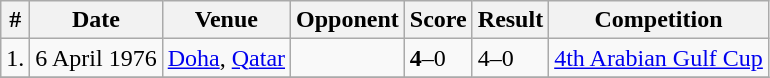<table class="wikitable">
<tr>
<th>#</th>
<th>Date</th>
<th>Venue</th>
<th>Opponent</th>
<th>Score</th>
<th>Result</th>
<th>Competition</th>
</tr>
<tr>
<td>1.</td>
<td>6 April 1976</td>
<td><a href='#'>Doha</a>, <a href='#'>Qatar</a></td>
<td></td>
<td><strong>4</strong>–0</td>
<td>4–0</td>
<td><a href='#'>4th Arabian Gulf Cup</a></td>
</tr>
<tr>
</tr>
</table>
